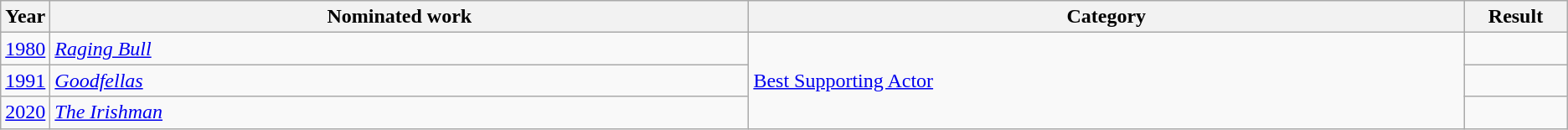<table class="wikitable sortable">
<tr>
<th scope="col" style="width:1em;">Year</th>
<th scope="col" style="width:39em;">Nominated work</th>
<th scope="col" style="width:40em;">Category</th>
<th scope="col" style="width:5em;">Result</th>
</tr>
<tr>
<td><a href='#'>1980</a></td>
<td><em><a href='#'>Raging Bull</a></em></td>
<td rowspan="3"><a href='#'>Best Supporting Actor</a></td>
<td></td>
</tr>
<tr>
<td><a href='#'>1991</a></td>
<td><em><a href='#'>Goodfellas</a></em></td>
<td></td>
</tr>
<tr>
<td><a href='#'>2020</a></td>
<td><em><a href='#'>The Irishman</a></em></td>
<td></td>
</tr>
</table>
